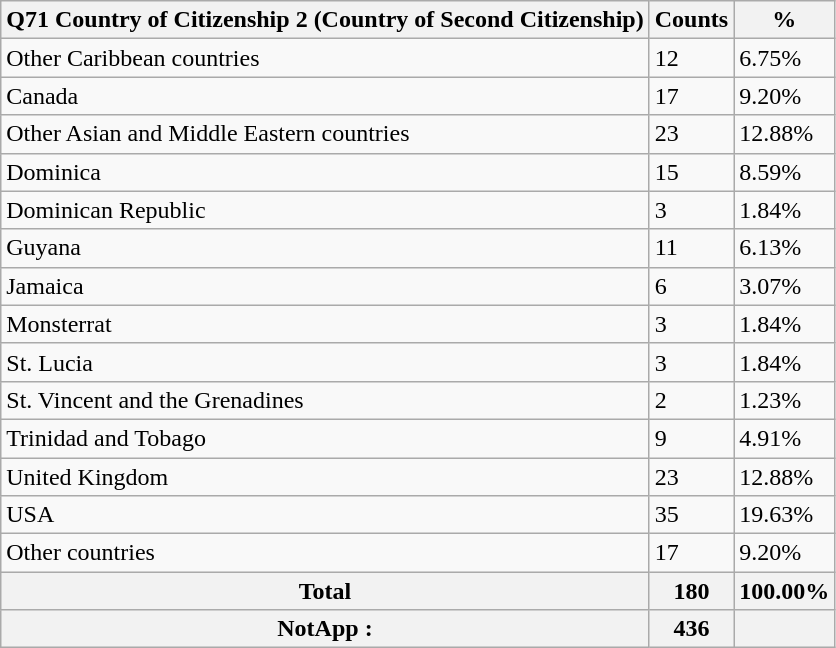<table class="wikitable sortable">
<tr>
<th>Q71 Country of Citizenship 2 (Country of Second Citizenship)</th>
<th>Counts</th>
<th>%</th>
</tr>
<tr>
<td>Other Caribbean countries</td>
<td>12</td>
<td>6.75%</td>
</tr>
<tr>
<td>Canada</td>
<td>17</td>
<td>9.20%</td>
</tr>
<tr>
<td>Other Asian and Middle Eastern countries</td>
<td>23</td>
<td>12.88%</td>
</tr>
<tr>
<td>Dominica</td>
<td>15</td>
<td>8.59%</td>
</tr>
<tr>
<td>Dominican Republic</td>
<td>3</td>
<td>1.84%</td>
</tr>
<tr>
<td>Guyana</td>
<td>11</td>
<td>6.13%</td>
</tr>
<tr>
<td>Jamaica</td>
<td>6</td>
<td>3.07%</td>
</tr>
<tr>
<td>Monsterrat</td>
<td>3</td>
<td>1.84%</td>
</tr>
<tr>
<td>St. Lucia</td>
<td>3</td>
<td>1.84%</td>
</tr>
<tr>
<td>St. Vincent and the Grenadines</td>
<td>2</td>
<td>1.23%</td>
</tr>
<tr>
<td>Trinidad and Tobago</td>
<td>9</td>
<td>4.91%</td>
</tr>
<tr>
<td>United Kingdom</td>
<td>23</td>
<td>12.88%</td>
</tr>
<tr>
<td>USA</td>
<td>35</td>
<td>19.63%</td>
</tr>
<tr>
<td>Other countries</td>
<td>17</td>
<td>9.20%</td>
</tr>
<tr>
<th>Total</th>
<th>180</th>
<th>100.00%</th>
</tr>
<tr>
<th>NotApp :</th>
<th>436</th>
<th></th>
</tr>
</table>
